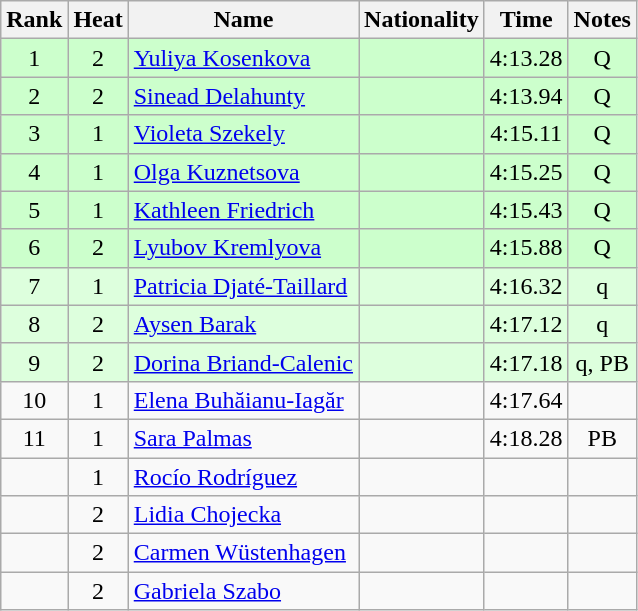<table class="wikitable sortable" style="text-align:center">
<tr>
<th>Rank</th>
<th>Heat</th>
<th>Name</th>
<th>Nationality</th>
<th>Time</th>
<th>Notes</th>
</tr>
<tr bgcolor=ccffcc>
<td>1</td>
<td>2</td>
<td align="left"><a href='#'>Yuliya Kosenkova</a></td>
<td align=left></td>
<td>4:13.28</td>
<td>Q</td>
</tr>
<tr bgcolor=ccffcc>
<td>2</td>
<td>2</td>
<td align="left"><a href='#'>Sinead Delahunty</a></td>
<td align=left></td>
<td>4:13.94</td>
<td>Q</td>
</tr>
<tr bgcolor=ccffcc>
<td>3</td>
<td>1</td>
<td align="left"><a href='#'>Violeta Szekely</a></td>
<td align=left></td>
<td>4:15.11</td>
<td>Q</td>
</tr>
<tr bgcolor=ccffcc>
<td>4</td>
<td>1</td>
<td align="left"><a href='#'>Olga Kuznetsova</a></td>
<td align=left></td>
<td>4:15.25</td>
<td>Q</td>
</tr>
<tr bgcolor=ccffcc>
<td>5</td>
<td>1</td>
<td align="left"><a href='#'>Kathleen Friedrich</a></td>
<td align=left></td>
<td>4:15.43</td>
<td>Q</td>
</tr>
<tr bgcolor=ccffcc>
<td>6</td>
<td>2</td>
<td align="left"><a href='#'>Lyubov Kremlyova</a></td>
<td align=left></td>
<td>4:15.88</td>
<td>Q</td>
</tr>
<tr bgcolor=ddffdd>
<td>7</td>
<td>1</td>
<td align="left"><a href='#'>Patricia Djaté-Taillard</a></td>
<td align=left></td>
<td>4:16.32</td>
<td>q</td>
</tr>
<tr bgcolor=ddffdd>
<td>8</td>
<td>2</td>
<td align="left"><a href='#'>Aysen Barak</a></td>
<td align=left></td>
<td>4:17.12</td>
<td>q</td>
</tr>
<tr bgcolor=ddffdd>
<td>9</td>
<td>2</td>
<td align="left"><a href='#'>Dorina Briand-Calenic</a></td>
<td align=left></td>
<td>4:17.18</td>
<td>q, PB</td>
</tr>
<tr>
<td>10</td>
<td>1</td>
<td align="left"><a href='#'>Elena Buhăianu-Iagăr</a></td>
<td align=left></td>
<td>4:17.64</td>
<td></td>
</tr>
<tr>
<td>11</td>
<td>1</td>
<td align="left"><a href='#'>Sara Palmas</a></td>
<td align=left></td>
<td>4:18.28</td>
<td>PB</td>
</tr>
<tr>
<td></td>
<td>1</td>
<td align="left"><a href='#'>Rocío Rodríguez</a></td>
<td align=left></td>
<td></td>
<td></td>
</tr>
<tr>
<td></td>
<td>2</td>
<td align="left"><a href='#'>Lidia Chojecka</a></td>
<td align=left></td>
<td></td>
<td></td>
</tr>
<tr>
<td></td>
<td>2</td>
<td align="left"><a href='#'>Carmen Wüstenhagen</a></td>
<td align=left></td>
<td></td>
<td></td>
</tr>
<tr>
<td></td>
<td>2</td>
<td align="left"><a href='#'>Gabriela Szabo</a></td>
<td align=left></td>
<td></td>
<td></td>
</tr>
</table>
